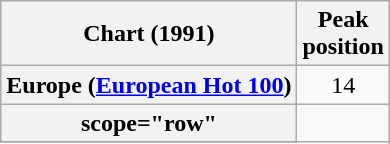<table class="wikitable sortable plainrowheaders">
<tr>
<th>Chart (1991)</th>
<th align="center">Peak<br>position</th>
</tr>
<tr>
<th scope="row">Europe (<a href='#'>European Hot 100</a>)</th>
<td align="center">14</td>
</tr>
<tr>
<th>scope="row"</th>
</tr>
<tr>
</tr>
</table>
